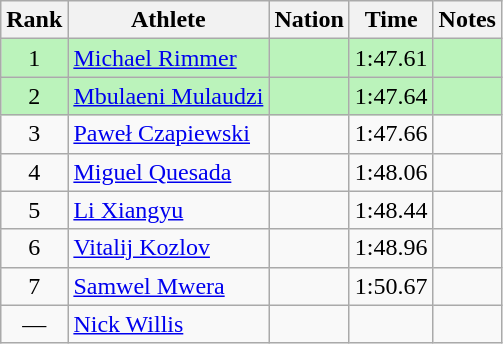<table class="wikitable sortable" style="text-align:center">
<tr>
<th>Rank</th>
<th>Athlete</th>
<th>Nation</th>
<th>Time</th>
<th>Notes</th>
</tr>
<tr bgcolor=bbf3bb>
<td>1</td>
<td align="left"><a href='#'>Michael Rimmer</a></td>
<td align="left"></td>
<td>1:47.61</td>
<td></td>
</tr>
<tr bgcolor=bbf3bb>
<td>2</td>
<td align="left"><a href='#'>Mbulaeni Mulaudzi</a></td>
<td align="left"></td>
<td>1:47.64</td>
<td></td>
</tr>
<tr>
<td>3</td>
<td align="left"><a href='#'>Paweł Czapiewski</a></td>
<td align="left"></td>
<td>1:47.66</td>
<td></td>
</tr>
<tr>
<td>4</td>
<td align="left"><a href='#'>Miguel Quesada</a></td>
<td align="left"></td>
<td>1:48.06</td>
<td></td>
</tr>
<tr>
<td>5</td>
<td align="left"><a href='#'>Li Xiangyu</a></td>
<td align="left"></td>
<td>1:48.44</td>
<td></td>
</tr>
<tr>
<td>6</td>
<td align="left"><a href='#'>Vitalij Kozlov</a></td>
<td align="left"></td>
<td>1:48.96</td>
<td></td>
</tr>
<tr>
<td>7</td>
<td align="left"><a href='#'>Samwel Mwera</a></td>
<td align="left"></td>
<td>1:50.67</td>
<td></td>
</tr>
<tr>
<td data-sort-value=8>—</td>
<td align="left"><a href='#'>Nick Willis</a></td>
<td align="left"></td>
<td data-sort-value=9:99.99></td>
<td></td>
</tr>
</table>
